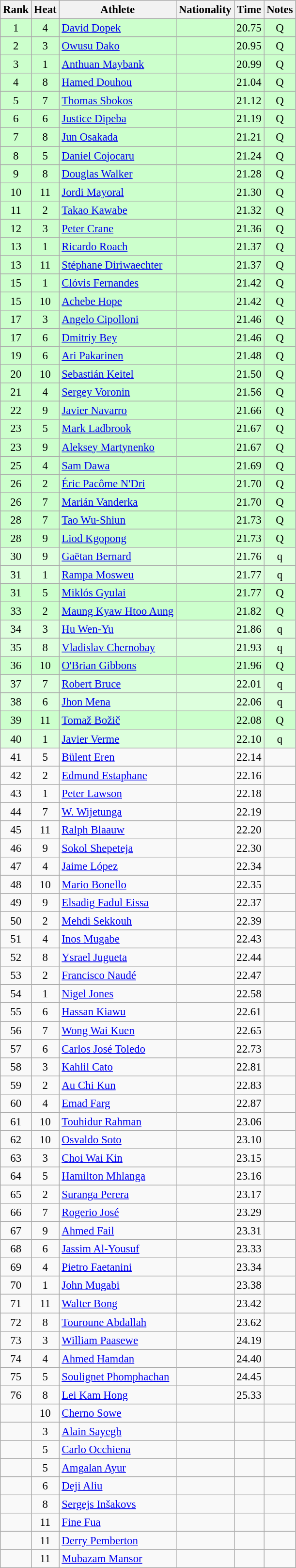<table class="wikitable sortable" style="text-align:center;font-size:95%">
<tr>
<th>Rank</th>
<th>Heat</th>
<th>Athlete</th>
<th>Nationality</th>
<th>Time</th>
<th>Notes</th>
</tr>
<tr bgcolor=ccffcc>
<td>1</td>
<td>4</td>
<td align="left"><a href='#'>David Dopek</a></td>
<td align=left></td>
<td>20.75</td>
<td>Q</td>
</tr>
<tr bgcolor=ccffcc>
<td>2</td>
<td>3</td>
<td align="left"><a href='#'>Owusu Dako</a></td>
<td align=left></td>
<td>20.95</td>
<td>Q</td>
</tr>
<tr bgcolor=ccffcc>
<td>3</td>
<td>1</td>
<td align="left"><a href='#'>Anthuan Maybank</a></td>
<td align=left></td>
<td>20.99</td>
<td>Q</td>
</tr>
<tr bgcolor=ccffcc>
<td>4</td>
<td>8</td>
<td align="left"><a href='#'>Hamed Douhou</a></td>
<td align=left></td>
<td>21.04</td>
<td>Q</td>
</tr>
<tr bgcolor=ccffcc>
<td>5</td>
<td>7</td>
<td align="left"><a href='#'>Thomas Sbokos</a></td>
<td align=left></td>
<td>21.12</td>
<td>Q</td>
</tr>
<tr bgcolor=ccffcc>
<td>6</td>
<td>6</td>
<td align="left"><a href='#'>Justice Dipeba</a></td>
<td align=left></td>
<td>21.19</td>
<td>Q</td>
</tr>
<tr bgcolor=ccffcc>
<td>7</td>
<td>8</td>
<td align="left"><a href='#'>Jun Osakada</a></td>
<td align=left></td>
<td>21.21</td>
<td>Q</td>
</tr>
<tr bgcolor=ccffcc>
<td>8</td>
<td>5</td>
<td align="left"><a href='#'>Daniel Cojocaru</a></td>
<td align=left></td>
<td>21.24</td>
<td>Q</td>
</tr>
<tr bgcolor=ccffcc>
<td>9</td>
<td>8</td>
<td align="left"><a href='#'>Douglas Walker</a></td>
<td align=left></td>
<td>21.28</td>
<td>Q</td>
</tr>
<tr bgcolor=ccffcc>
<td>10</td>
<td>11</td>
<td align="left"><a href='#'>Jordi Mayoral</a></td>
<td align=left></td>
<td>21.30</td>
<td>Q</td>
</tr>
<tr bgcolor=ccffcc>
<td>11</td>
<td>2</td>
<td align="left"><a href='#'>Takao Kawabe</a></td>
<td align=left></td>
<td>21.32</td>
<td>Q</td>
</tr>
<tr bgcolor=ccffcc>
<td>12</td>
<td>3</td>
<td align="left"><a href='#'>Peter Crane</a></td>
<td align=left></td>
<td>21.36</td>
<td>Q</td>
</tr>
<tr bgcolor=ccffcc>
<td>13</td>
<td>1</td>
<td align="left"><a href='#'>Ricardo Roach</a></td>
<td align=left></td>
<td>21.37</td>
<td>Q</td>
</tr>
<tr bgcolor=ccffcc>
<td>13</td>
<td>11</td>
<td align="left"><a href='#'>Stéphane Diriwaechter</a></td>
<td align=left></td>
<td>21.37</td>
<td>Q</td>
</tr>
<tr bgcolor=ccffcc>
<td>15</td>
<td>1</td>
<td align="left"><a href='#'>Clóvis Fernandes</a></td>
<td align=left></td>
<td>21.42</td>
<td>Q</td>
</tr>
<tr bgcolor=ccffcc>
<td>15</td>
<td>10</td>
<td align="left"><a href='#'>Achebe Hope</a></td>
<td align=left></td>
<td>21.42</td>
<td>Q</td>
</tr>
<tr bgcolor=ccffcc>
<td>17</td>
<td>3</td>
<td align="left"><a href='#'>Angelo Cipolloni</a></td>
<td align=left></td>
<td>21.46</td>
<td>Q</td>
</tr>
<tr bgcolor=ccffcc>
<td>17</td>
<td>6</td>
<td align="left"><a href='#'>Dmitriy Bey</a></td>
<td align=left></td>
<td>21.46</td>
<td>Q</td>
</tr>
<tr bgcolor=ccffcc>
<td>19</td>
<td>6</td>
<td align="left"><a href='#'>Ari Pakarinen</a></td>
<td align=left></td>
<td>21.48</td>
<td>Q</td>
</tr>
<tr bgcolor=ccffcc>
<td>20</td>
<td>10</td>
<td align="left"><a href='#'>Sebastián Keitel</a></td>
<td align=left></td>
<td>21.50</td>
<td>Q</td>
</tr>
<tr bgcolor=ccffcc>
<td>21</td>
<td>4</td>
<td align="left"><a href='#'>Sergey Voronin</a></td>
<td align=left></td>
<td>21.56</td>
<td>Q</td>
</tr>
<tr bgcolor=ccffcc>
<td>22</td>
<td>9</td>
<td align="left"><a href='#'>Javier Navarro</a></td>
<td align=left></td>
<td>21.66</td>
<td>Q</td>
</tr>
<tr bgcolor=ccffcc>
<td>23</td>
<td>5</td>
<td align="left"><a href='#'>Mark Ladbrook</a></td>
<td align=left></td>
<td>21.67</td>
<td>Q</td>
</tr>
<tr bgcolor=ccffcc>
<td>23</td>
<td>9</td>
<td align="left"><a href='#'>Aleksey Martynenko</a></td>
<td align=left></td>
<td>21.67</td>
<td>Q</td>
</tr>
<tr bgcolor=ccffcc>
<td>25</td>
<td>4</td>
<td align="left"><a href='#'>Sam Dawa</a></td>
<td align=left></td>
<td>21.69</td>
<td>Q</td>
</tr>
<tr bgcolor=ccffcc>
<td>26</td>
<td>2</td>
<td align="left"><a href='#'>Éric Pacôme N'Dri</a></td>
<td align=left></td>
<td>21.70</td>
<td>Q</td>
</tr>
<tr bgcolor=ccffcc>
<td>26</td>
<td>7</td>
<td align="left"><a href='#'>Marián Vanderka</a></td>
<td align=left></td>
<td>21.70</td>
<td>Q</td>
</tr>
<tr bgcolor=ccffcc>
<td>28</td>
<td>7</td>
<td align="left"><a href='#'>Tao Wu-Shiun</a></td>
<td align=left></td>
<td>21.73</td>
<td>Q</td>
</tr>
<tr bgcolor=ccffcc>
<td>28</td>
<td>9</td>
<td align="left"><a href='#'>Liod Kgopong</a></td>
<td align=left></td>
<td>21.73</td>
<td>Q</td>
</tr>
<tr bgcolor=ddffdd>
<td>30</td>
<td>9</td>
<td align="left"><a href='#'>Gaëtan Bernard</a></td>
<td align=left></td>
<td>21.76</td>
<td>q</td>
</tr>
<tr bgcolor=ddffdd>
<td>31</td>
<td>1</td>
<td align="left"><a href='#'>Rampa Mosweu</a></td>
<td align=left></td>
<td>21.77</td>
<td>q</td>
</tr>
<tr bgcolor=ccffcc>
<td>31</td>
<td>5</td>
<td align="left"><a href='#'>Miklós Gyulai</a></td>
<td align=left></td>
<td>21.77</td>
<td>Q</td>
</tr>
<tr bgcolor=ccffcc>
<td>33</td>
<td>2</td>
<td align="left"><a href='#'>Maung Kyaw Htoo Aung</a></td>
<td align=left></td>
<td>21.82</td>
<td>Q</td>
</tr>
<tr bgcolor=ddffdd>
<td>34</td>
<td>3</td>
<td align="left"><a href='#'>Hu Wen-Yu</a></td>
<td align=left></td>
<td>21.86</td>
<td>q</td>
</tr>
<tr bgcolor=ddffdd>
<td>35</td>
<td>8</td>
<td align="left"><a href='#'>Vladislav Chernobay</a></td>
<td align=left></td>
<td>21.93</td>
<td>q</td>
</tr>
<tr bgcolor=ccffcc>
<td>36</td>
<td>10</td>
<td align="left"><a href='#'>O'Brian Gibbons</a></td>
<td align=left></td>
<td>21.96</td>
<td>Q</td>
</tr>
<tr bgcolor=ddffdd>
<td>37</td>
<td>7</td>
<td align="left"><a href='#'>Robert Bruce</a></td>
<td align=left></td>
<td>22.01</td>
<td>q</td>
</tr>
<tr bgcolor=ddffdd>
<td>38</td>
<td>6</td>
<td align="left"><a href='#'>Jhon Mena</a></td>
<td align=left></td>
<td>22.06</td>
<td>q</td>
</tr>
<tr bgcolor=ccffcc>
<td>39</td>
<td>11</td>
<td align="left"><a href='#'>Tomaž Božič</a></td>
<td align=left></td>
<td>22.08</td>
<td>Q</td>
</tr>
<tr bgcolor=ddffdd>
<td>40</td>
<td>1</td>
<td align="left"><a href='#'>Javier Verme</a></td>
<td align=left></td>
<td>22.10</td>
<td>q</td>
</tr>
<tr>
<td>41</td>
<td>5</td>
<td align="left"><a href='#'>Bülent Eren</a></td>
<td align=left></td>
<td>22.14</td>
<td></td>
</tr>
<tr>
<td>42</td>
<td>2</td>
<td align="left"><a href='#'>Edmund Estaphane</a></td>
<td align=left></td>
<td>22.16</td>
<td></td>
</tr>
<tr>
<td>43</td>
<td>1</td>
<td align="left"><a href='#'>Peter Lawson</a></td>
<td align=left></td>
<td>22.18</td>
<td></td>
</tr>
<tr>
<td>44</td>
<td>7</td>
<td align="left"><a href='#'>W. Wijetunga</a></td>
<td align=left></td>
<td>22.19</td>
<td></td>
</tr>
<tr>
<td>45</td>
<td>11</td>
<td align="left"><a href='#'>Ralph Blaauw</a></td>
<td align=left></td>
<td>22.20</td>
<td></td>
</tr>
<tr>
<td>46</td>
<td>9</td>
<td align="left"><a href='#'>Sokol Shepeteja</a></td>
<td align=left></td>
<td>22.30</td>
<td></td>
</tr>
<tr>
<td>47</td>
<td>4</td>
<td align="left"><a href='#'>Jaime López</a></td>
<td align=left></td>
<td>22.34</td>
<td></td>
</tr>
<tr>
<td>48</td>
<td>10</td>
<td align="left"><a href='#'>Mario Bonello</a></td>
<td align=left></td>
<td>22.35</td>
<td></td>
</tr>
<tr>
<td>49</td>
<td>9</td>
<td align="left"><a href='#'>Elsadig Fadul Eissa</a></td>
<td align=left></td>
<td>22.37</td>
<td></td>
</tr>
<tr>
<td>50</td>
<td>2</td>
<td align="left"><a href='#'>Mehdi Sekkouh</a></td>
<td align=left></td>
<td>22.39</td>
<td></td>
</tr>
<tr>
<td>51</td>
<td>4</td>
<td align="left"><a href='#'>Inos Mugabe</a></td>
<td align=left></td>
<td>22.43</td>
<td></td>
</tr>
<tr>
<td>52</td>
<td>8</td>
<td align="left"><a href='#'>Ysrael Jugueta</a></td>
<td align=left></td>
<td>22.44</td>
<td></td>
</tr>
<tr>
<td>53</td>
<td>2</td>
<td align="left"><a href='#'>Francisco Naudé</a></td>
<td align=left></td>
<td>22.47</td>
<td></td>
</tr>
<tr>
<td>54</td>
<td>1</td>
<td align="left"><a href='#'>Nigel Jones</a></td>
<td align=left></td>
<td>22.58</td>
<td></td>
</tr>
<tr>
<td>55</td>
<td>6</td>
<td align="left"><a href='#'>Hassan Kiawu</a></td>
<td align=left></td>
<td>22.61</td>
<td></td>
</tr>
<tr>
<td>56</td>
<td>7</td>
<td align="left"><a href='#'>Wong Wai Kuen</a></td>
<td align=left></td>
<td>22.65</td>
<td></td>
</tr>
<tr>
<td>57</td>
<td>6</td>
<td align="left"><a href='#'>Carlos José Toledo</a></td>
<td align=left></td>
<td>22.73</td>
<td></td>
</tr>
<tr>
<td>58</td>
<td>3</td>
<td align="left"><a href='#'>Kahlil Cato</a></td>
<td align=left></td>
<td>22.81</td>
<td></td>
</tr>
<tr>
<td>59</td>
<td>2</td>
<td align="left"><a href='#'>Au Chi Kun</a></td>
<td align=left></td>
<td>22.83</td>
<td></td>
</tr>
<tr>
<td>60</td>
<td>4</td>
<td align="left"><a href='#'>Emad Farg</a></td>
<td align=left></td>
<td>22.87</td>
<td></td>
</tr>
<tr>
<td>61</td>
<td>10</td>
<td align="left"><a href='#'>Touhidur Rahman</a></td>
<td align=left></td>
<td>23.06</td>
<td></td>
</tr>
<tr>
<td>62</td>
<td>10</td>
<td align="left"><a href='#'>Osvaldo Soto</a></td>
<td align=left></td>
<td>23.10</td>
<td></td>
</tr>
<tr>
<td>63</td>
<td>3</td>
<td align="left"><a href='#'>Choi Wai Kin</a></td>
<td align=left></td>
<td>23.15</td>
<td></td>
</tr>
<tr>
<td>64</td>
<td>5</td>
<td align="left"><a href='#'>Hamilton Mhlanga</a></td>
<td align=left></td>
<td>23.16</td>
<td></td>
</tr>
<tr>
<td>65</td>
<td>2</td>
<td align="left"><a href='#'>Suranga Perera</a></td>
<td align=left></td>
<td>23.17</td>
<td></td>
</tr>
<tr>
<td>66</td>
<td>7</td>
<td align="left"><a href='#'>Rogerio José</a></td>
<td align=left></td>
<td>23.29</td>
<td></td>
</tr>
<tr>
<td>67</td>
<td>9</td>
<td align="left"><a href='#'>Ahmed Fail</a></td>
<td align=left></td>
<td>23.31</td>
<td></td>
</tr>
<tr>
<td>68</td>
<td>6</td>
<td align="left"><a href='#'>Jassim Al-Yousuf</a></td>
<td align=left></td>
<td>23.33</td>
<td></td>
</tr>
<tr>
<td>69</td>
<td>4</td>
<td align="left"><a href='#'>Pietro Faetanini</a></td>
<td align=left></td>
<td>23.34</td>
<td></td>
</tr>
<tr>
<td>70</td>
<td>1</td>
<td align="left"><a href='#'>John Mugabi</a></td>
<td align=left></td>
<td>23.38</td>
<td></td>
</tr>
<tr>
<td>71</td>
<td>11</td>
<td align="left"><a href='#'>Walter Bong</a></td>
<td align=left></td>
<td>23.42</td>
<td></td>
</tr>
<tr>
<td>72</td>
<td>8</td>
<td align="left"><a href='#'>Touroune Abdallah</a></td>
<td align=left></td>
<td>23.62</td>
<td></td>
</tr>
<tr>
<td>73</td>
<td>3</td>
<td align="left"><a href='#'>William Paasewe</a></td>
<td align=left></td>
<td>24.19</td>
<td></td>
</tr>
<tr>
<td>74</td>
<td>4</td>
<td align="left"><a href='#'>Ahmed Hamdan</a></td>
<td align=left></td>
<td>24.40</td>
<td></td>
</tr>
<tr>
<td>75</td>
<td>5</td>
<td align="left"><a href='#'>Soulignet Phomphachan</a></td>
<td align=left></td>
<td>24.45</td>
<td></td>
</tr>
<tr>
<td>76</td>
<td>8</td>
<td align="left"><a href='#'>Lei Kam Hong</a></td>
<td align=left></td>
<td>25.33</td>
<td></td>
</tr>
<tr>
<td></td>
<td>10</td>
<td align="left"><a href='#'>Cherno Sowe</a></td>
<td align=left></td>
<td></td>
<td></td>
</tr>
<tr>
<td></td>
<td>3</td>
<td align="left"><a href='#'>Alain Sayegh</a></td>
<td align=left></td>
<td></td>
<td></td>
</tr>
<tr>
<td></td>
<td>5</td>
<td align="left"><a href='#'>Carlo Occhiena</a></td>
<td align=left></td>
<td></td>
<td></td>
</tr>
<tr>
<td></td>
<td>5</td>
<td align="left"><a href='#'>Amgalan Ayur</a></td>
<td align=left></td>
<td></td>
<td></td>
</tr>
<tr>
<td></td>
<td>6</td>
<td align="left"><a href='#'>Deji Aliu</a></td>
<td align=left></td>
<td></td>
<td></td>
</tr>
<tr>
<td></td>
<td>8</td>
<td align="left"><a href='#'>Sergejs Inšakovs</a></td>
<td align=left></td>
<td></td>
<td></td>
</tr>
<tr>
<td></td>
<td>11</td>
<td align="left"><a href='#'>Fine Fua</a></td>
<td align=left></td>
<td></td>
<td></td>
</tr>
<tr>
<td></td>
<td>11</td>
<td align="left"><a href='#'>Derry Pemberton</a></td>
<td align=left></td>
<td></td>
<td></td>
</tr>
<tr>
<td></td>
<td>11</td>
<td align="left"><a href='#'>Mubazam Mansor</a></td>
<td align=left></td>
<td></td>
<td></td>
</tr>
</table>
